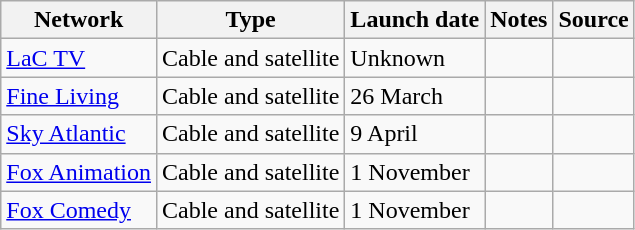<table class="wikitable sortable">
<tr>
<th>Network</th>
<th>Type</th>
<th>Launch date</th>
<th>Notes</th>
<th>Source</th>
</tr>
<tr>
<td><a href='#'>LaC TV</a></td>
<td>Cable and satellite</td>
<td>Unknown</td>
<td></td>
<td></td>
</tr>
<tr>
<td><a href='#'>Fine Living</a></td>
<td>Cable and satellite</td>
<td>26 March</td>
<td></td>
<td></td>
</tr>
<tr>
<td><a href='#'>Sky Atlantic</a></td>
<td>Cable and satellite</td>
<td>9 April</td>
<td></td>
<td></td>
</tr>
<tr>
<td><a href='#'>Fox Animation</a></td>
<td>Cable and satellite</td>
<td>1 November</td>
<td></td>
<td></td>
</tr>
<tr>
<td><a href='#'>Fox Comedy</a></td>
<td>Cable and satellite</td>
<td>1 November</td>
<td></td>
<td></td>
</tr>
</table>
